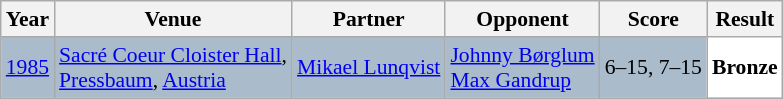<table class="sortable wikitable" style="font-size: 90%;">
<tr>
<th>Year</th>
<th>Venue</th>
<th>Partner</th>
<th>Opponent</th>
<th>Score</th>
<th>Result</th>
</tr>
<tr style="background:#AABBCC">
<td align="center"><a href='#'>1985</a></td>
<td align="left"><a href='#'>Sacré Coeur Cloister Hall</a>,<br><a href='#'>Pressbaum</a>, <a href='#'>Austria</a></td>
<td align="left"> <a href='#'>Mikael Lunqvist</a></td>
<td align="left"> <a href='#'>Johnny Børglum</a><br> <a href='#'>Max Gandrup</a></td>
<td align="left">6–15, 7–15</td>
<td style="text-align:left; background: white"> <strong>Bronze</strong></td>
</tr>
</table>
